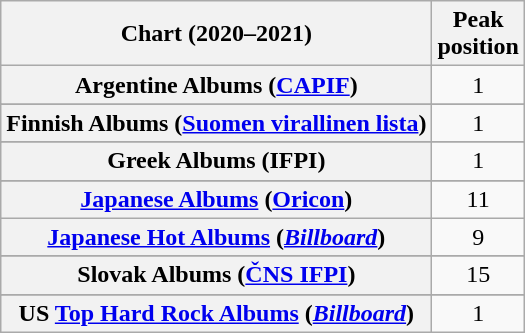<table class="wikitable sortable plainrowheaders" style="text-align:center">
<tr>
<th scope="col">Chart (2020–2021)</th>
<th scope="col">Peak<br> position</th>
</tr>
<tr>
<th scope="row">Argentine Albums (<a href='#'>CAPIF</a>)</th>
<td>1</td>
</tr>
<tr>
</tr>
<tr>
</tr>
<tr>
</tr>
<tr>
</tr>
<tr>
</tr>
<tr>
</tr>
<tr>
</tr>
<tr>
</tr>
<tr>
<th scope="row">Finnish Albums (<a href='#'>Suomen virallinen lista</a>)</th>
<td>1</td>
</tr>
<tr>
</tr>
<tr>
</tr>
<tr>
<th scope="row">Greek Albums (IFPI)</th>
<td>1</td>
</tr>
<tr>
</tr>
<tr>
</tr>
<tr>
</tr>
<tr>
<th scope="row"><a href='#'>Japanese Albums</a> (<a href='#'>Oricon</a>)</th>
<td>11</td>
</tr>
<tr>
<th scope="row"><a href='#'>Japanese Hot Albums</a> (<em><a href='#'>Billboard</a></em>)</th>
<td>9</td>
</tr>
<tr>
</tr>
<tr>
</tr>
<tr>
</tr>
<tr>
</tr>
<tr>
</tr>
<tr>
<th scope="row">Slovak Albums (<a href='#'>ČNS IFPI</a>)</th>
<td>15</td>
</tr>
<tr>
</tr>
<tr>
</tr>
<tr>
</tr>
<tr>
</tr>
<tr>
</tr>
<tr>
</tr>
<tr>
</tr>
<tr>
<th scope="row">US <a href='#'>Top Hard Rock Albums</a> (<em><a href='#'>Billboard</a></em>)</th>
<td>1</td>
</tr>
</table>
